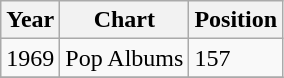<table class="wikitable">
<tr>
<th align="left">Year</th>
<th align="left">Chart</th>
<th align="left">Position</th>
</tr>
<tr>
<td align="left">1969</td>
<td align="left">Pop Albums</td>
<td align="left">157</td>
</tr>
<tr>
</tr>
</table>
